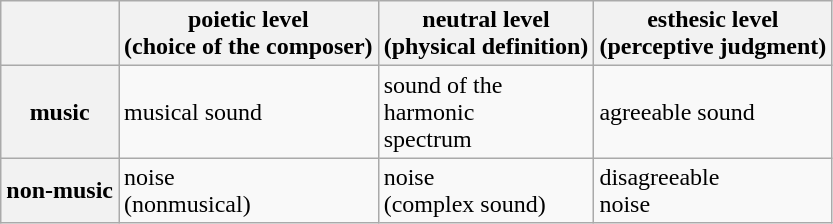<table class="wikitable">
<tr>
<th></th>
<th>poietic level<br>(choice of the composer)</th>
<th>neutral level<br>(physical definition)</th>
<th>esthesic level<br>(perceptive judgment)</th>
</tr>
<tr>
<th>music</th>
<td>musical sound</td>
<td>sound of the<br>harmonic<br>spectrum</td>
<td>agreeable sound</td>
</tr>
<tr>
<th>non-music</th>
<td>noise<br>(nonmusical)</td>
<td>noise<br>(complex sound)</td>
<td>disagreeable<br>noise</td>
</tr>
</table>
